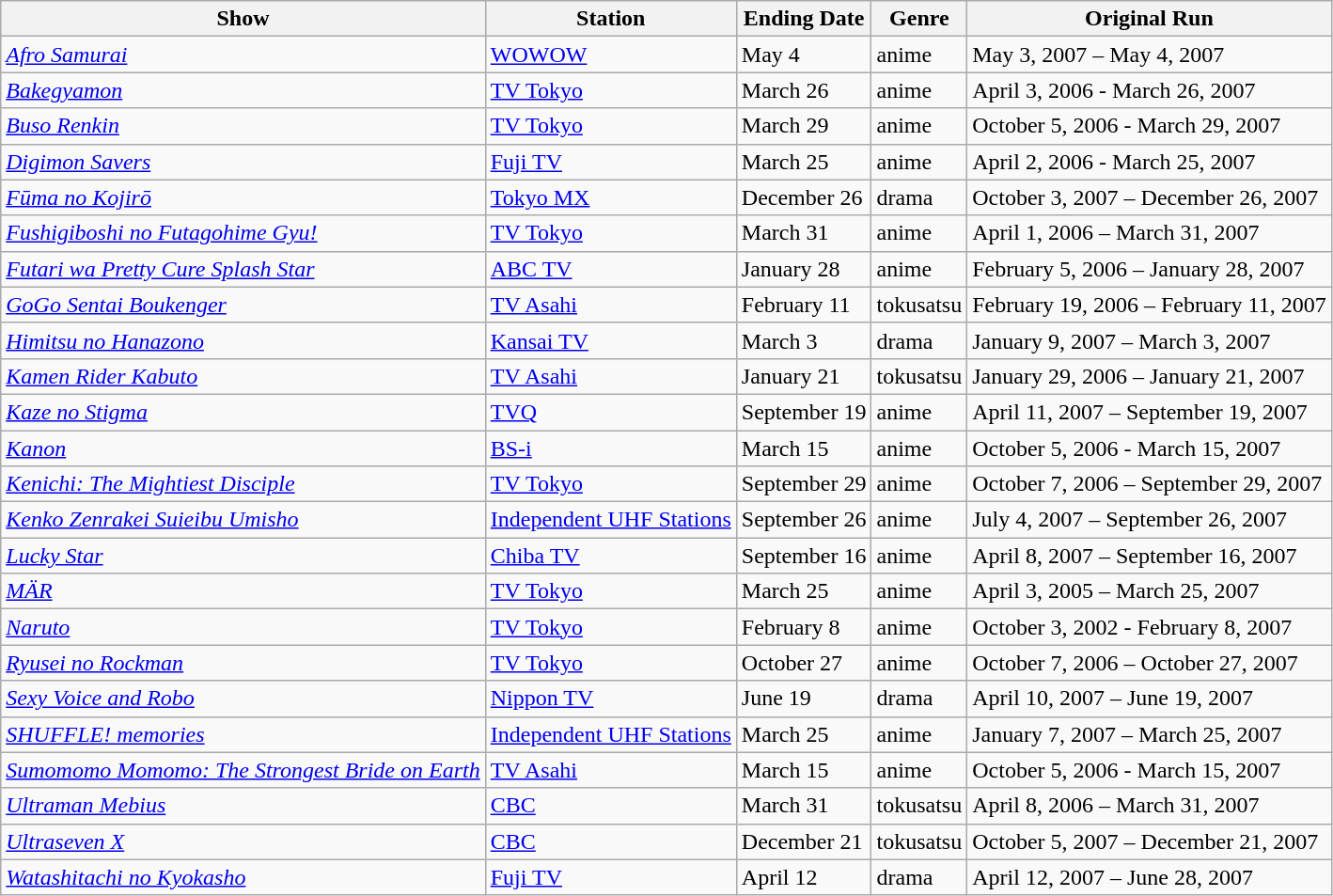<table class="wikitable sortable">
<tr>
<th>Show</th>
<th>Station</th>
<th>Ending Date</th>
<th>Genre</th>
<th>Original Run</th>
</tr>
<tr>
<td><em><a href='#'>Afro Samurai</a></em></td>
<td><a href='#'>WOWOW</a></td>
<td>May 4</td>
<td>anime</td>
<td>May 3, 2007 – May 4, 2007</td>
</tr>
<tr>
<td><em><a href='#'>Bakegyamon</a></em></td>
<td><a href='#'>TV Tokyo</a></td>
<td>March 26</td>
<td>anime</td>
<td>April 3, 2006 - March 26, 2007</td>
</tr>
<tr>
<td><em><a href='#'>Buso Renkin</a></em></td>
<td><a href='#'>TV Tokyo</a></td>
<td>March 29</td>
<td>anime</td>
<td>October 5, 2006 - March 29, 2007</td>
</tr>
<tr>
<td><em><a href='#'>Digimon Savers</a></em></td>
<td><a href='#'>Fuji TV</a></td>
<td>March 25</td>
<td>anime</td>
<td>April 2, 2006 - March 25, 2007</td>
</tr>
<tr>
<td><em><a href='#'>Fūma no Kojirō</a></em></td>
<td><a href='#'>Tokyo MX</a></td>
<td>December 26</td>
<td>drama</td>
<td>October 3, 2007 – December 26, 2007</td>
</tr>
<tr>
<td><em><a href='#'>Fushigiboshi no Futagohime Gyu!</a></em></td>
<td><a href='#'>TV Tokyo</a></td>
<td>March 31</td>
<td>anime</td>
<td>April 1, 2006 – March 31, 2007</td>
</tr>
<tr>
<td><em><a href='#'>Futari wa Pretty Cure Splash Star</a></em></td>
<td><a href='#'>ABC TV</a></td>
<td>January 28</td>
<td>anime</td>
<td>February 5, 2006 – January 28, 2007</td>
</tr>
<tr>
<td><em><a href='#'>GoGo Sentai Boukenger</a></em></td>
<td><a href='#'>TV Asahi</a></td>
<td>February 11</td>
<td>tokusatsu</td>
<td>February 19, 2006 – February 11, 2007</td>
</tr>
<tr>
<td><em><a href='#'>Himitsu no Hanazono</a></em></td>
<td><a href='#'>Kansai TV</a></td>
<td>March 3</td>
<td>drama</td>
<td>January 9, 2007 – March 3, 2007</td>
</tr>
<tr>
<td><em><a href='#'>Kamen Rider Kabuto</a></em></td>
<td><a href='#'>TV Asahi</a></td>
<td>January 21</td>
<td>tokusatsu</td>
<td>January 29, 2006 – January 21, 2007</td>
</tr>
<tr>
<td><em><a href='#'>Kaze no Stigma</a></em></td>
<td><a href='#'>TVQ</a></td>
<td>September 19</td>
<td>anime</td>
<td>April 11, 2007 – September 19, 2007</td>
</tr>
<tr>
<td><em><a href='#'>Kanon</a></em></td>
<td><a href='#'>BS-i</a></td>
<td>March 15</td>
<td>anime</td>
<td>October 5, 2006 - March 15, 2007</td>
</tr>
<tr>
<td><em><a href='#'>Kenichi: The Mightiest Disciple</a></em></td>
<td><a href='#'>TV Tokyo</a></td>
<td>September 29</td>
<td>anime</td>
<td>October 7, 2006 – September 29, 2007</td>
</tr>
<tr>
<td><em><a href='#'>Kenko Zenrakei Suieibu Umisho</a></em></td>
<td><a href='#'>Independent UHF Stations</a></td>
<td>September 26</td>
<td>anime</td>
<td>July 4, 2007 – September 26, 2007</td>
</tr>
<tr>
<td><em><a href='#'>Lucky Star</a></em></td>
<td><a href='#'>Chiba TV</a></td>
<td>September 16</td>
<td>anime</td>
<td>April 8, 2007 – September 16, 2007</td>
</tr>
<tr>
<td><em><a href='#'>MÄR</a></em></td>
<td><a href='#'>TV Tokyo</a></td>
<td>March 25</td>
<td>anime</td>
<td>April 3, 2005 – March 25, 2007</td>
</tr>
<tr>
<td><em><a href='#'>Naruto</a></em></td>
<td><a href='#'>TV Tokyo</a></td>
<td>February 8</td>
<td>anime</td>
<td>October 3, 2002 - February 8, 2007</td>
</tr>
<tr>
<td><em><a href='#'>Ryusei no Rockman</a></em></td>
<td><a href='#'>TV Tokyo</a></td>
<td>October 27</td>
<td>anime</td>
<td>October 7, 2006 – October 27, 2007</td>
</tr>
<tr>
<td><em><a href='#'>Sexy Voice and Robo</a></em></td>
<td><a href='#'>Nippon TV</a></td>
<td>June 19</td>
<td>drama</td>
<td>April 10, 2007 – June 19, 2007</td>
</tr>
<tr>
<td><em><a href='#'>SHUFFLE! memories</a></em></td>
<td><a href='#'>Independent UHF Stations</a></td>
<td>March 25</td>
<td>anime</td>
<td>January 7, 2007 – March 25, 2007</td>
</tr>
<tr>
<td><em><a href='#'>Sumomomo Momomo: The Strongest Bride on Earth</a></em></td>
<td><a href='#'>TV Asahi</a></td>
<td>March 15</td>
<td>anime</td>
<td>October 5, 2006 - March 15, 2007</td>
</tr>
<tr>
<td><em><a href='#'>Ultraman Mebius</a></em></td>
<td><a href='#'>CBC</a></td>
<td>March 31</td>
<td>tokusatsu</td>
<td>April 8, 2006 – March 31, 2007</td>
</tr>
<tr>
<td><em><a href='#'>Ultraseven X</a></em></td>
<td><a href='#'>CBC</a></td>
<td>December 21</td>
<td>tokusatsu</td>
<td>October 5, 2007 – December 21, 2007</td>
</tr>
<tr>
<td><em><a href='#'>Watashitachi no Kyokasho</a></em></td>
<td><a href='#'>Fuji TV</a></td>
<td>April 12</td>
<td>drama</td>
<td>April 12, 2007 – June 28, 2007</td>
</tr>
</table>
